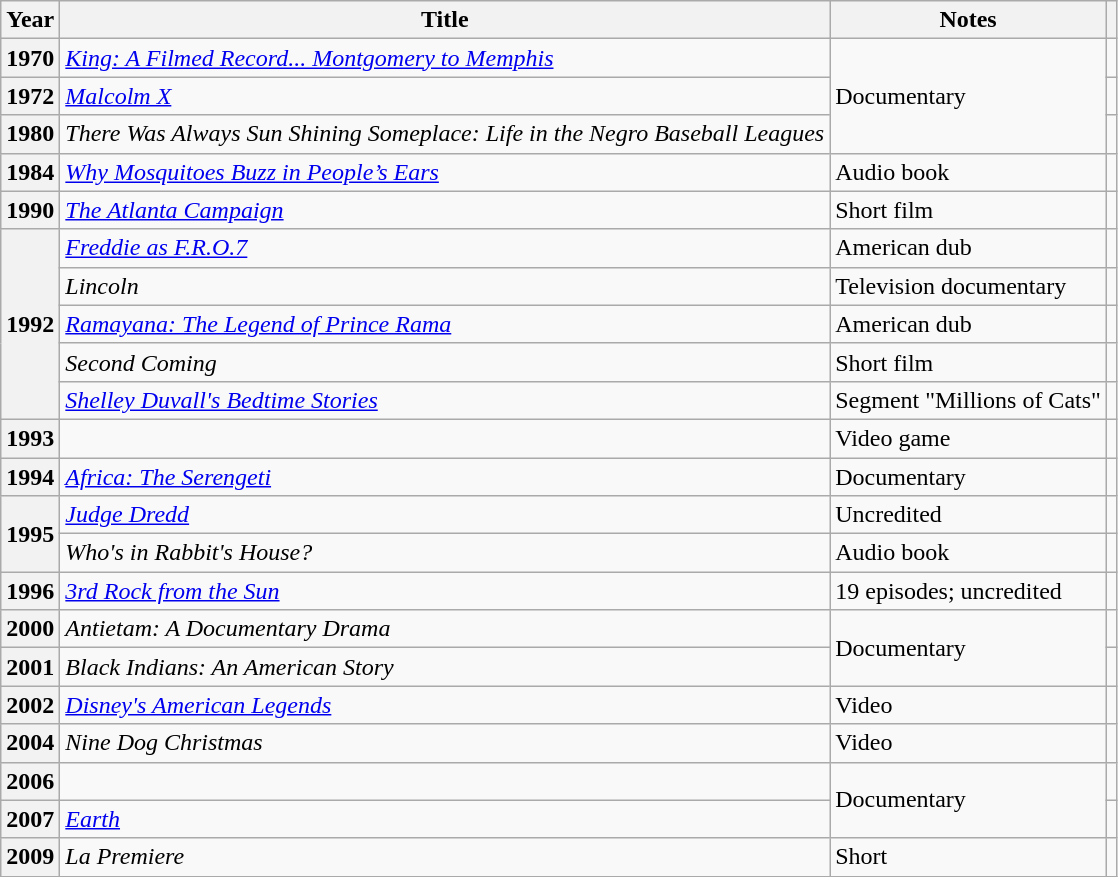<table class="wikitable sortable plainrowheaders">
<tr>
<th scope="col">Year</th>
<th scope="col">Title</th>
<th scope="col" class="unsortable">Notes</th>
<th scope="col" class="unsortable"></th>
</tr>
<tr>
<th scope="row">1970</th>
<td><em><a href='#'>King: A Filmed Record... Montgomery to Memphis</a></em></td>
<td rowspan="3">Documentary</td>
<td style="text-align:center;"></td>
</tr>
<tr>
<th scope="row">1972</th>
<td><em><a href='#'>Malcolm X</a></em></td>
<td style="text-align:center;"></td>
</tr>
<tr>
<th scope="row">1980</th>
<td><em>There Was Always Sun Shining Someplace: Life in the Negro Baseball Leagues</em></td>
<td style="text-align:center;"></td>
</tr>
<tr>
<th scope="row">1984</th>
<td><a href='#'><em>Why Mosquitoes Buzz in People’s Ears</em></a></td>
<td>Audio book</td>
<td></td>
</tr>
<tr>
<th scope="row">1990</th>
<td><em><a href='#'>The Atlanta Campaign</a></em></td>
<td>Short film</td>
<td style="text-align:center;"></td>
</tr>
<tr>
<th scope="row" rowspan="5">1992</th>
<td><em><a href='#'>Freddie as F.R.O.7</a></em></td>
<td>American dub</td>
<td style="text-align:center;"></td>
</tr>
<tr>
<td><em>Lincoln</em></td>
<td>Television documentary</td>
<td style="text-align:center;"></td>
</tr>
<tr>
<td><em><a href='#'>Ramayana: The Legend of Prince Rama</a></em></td>
<td>American dub</td>
<td style="text-align:center;"></td>
</tr>
<tr>
<td><em>Second Coming</em></td>
<td>Short film</td>
<td></td>
</tr>
<tr>
<td><em><a href='#'>Shelley Duvall's Bedtime Stories</a></em></td>
<td>Segment "Millions of Cats"</td>
<td></td>
</tr>
<tr>
<th scope="row">1993</th>
<td></td>
<td>Video game</td>
<td style="text-align:center;"></td>
</tr>
<tr>
<th scope="row">1994</th>
<td><em><a href='#'>Africa: The Serengeti</a></em></td>
<td>Documentary</td>
<td style="text-align:center;"></td>
</tr>
<tr>
<th scope="row" rowspan="2">1995</th>
<td><em><a href='#'>Judge Dredd</a></em></td>
<td>Uncredited</td>
<td style="text-align:center;"></td>
</tr>
<tr>
<td><em>Who's in Rabbit's House?</em></td>
<td>Audio book</td>
<td style="text-align:center;"></td>
</tr>
<tr>
<th scope="row">1996</th>
<td><em><a href='#'>3rd Rock from the Sun</a></em></td>
<td>19 episodes; uncredited</td>
<td></td>
</tr>
<tr>
<th scope="row">2000</th>
<td><em>Antietam: A Documentary Drama</em></td>
<td rowspan="2">Documentary</td>
<td style="text-align:center;"></td>
</tr>
<tr>
<th scope="row">2001</th>
<td><em>Black Indians: An American Story</em></td>
<td style="text-align:center;"></td>
</tr>
<tr>
<th scope="row">2002</th>
<td><em><a href='#'>Disney's American Legends</a></em></td>
<td>Video</td>
<td style="text-align:center;"></td>
</tr>
<tr>
<th scope="row">2004</th>
<td><em>Nine Dog Christmas</em></td>
<td>Video</td>
<td style="text-align:center;"></td>
</tr>
<tr>
<th scope="row">2006</th>
<td><em></em></td>
<td rowspan="2">Documentary</td>
<td style="text-align:center;"></td>
</tr>
<tr>
<th scope="row">2007</th>
<td><em><a href='#'>Earth</a></em></td>
<td style="text-align:center;"></td>
</tr>
<tr>
<th scope="row">2009</th>
<td><em>La Premiere</em></td>
<td>Short</td>
<td></td>
</tr>
</table>
